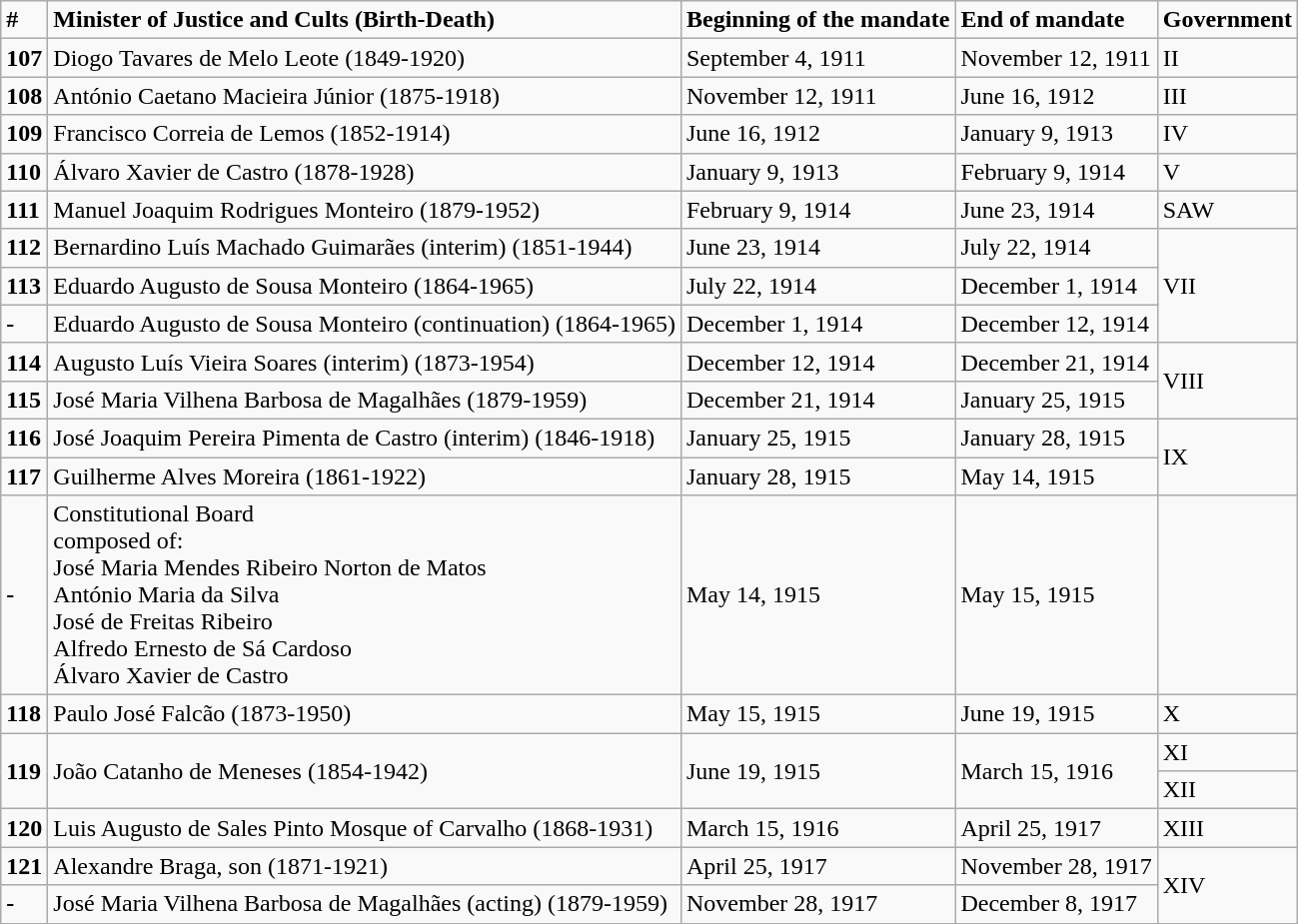<table class="wikitable">
<tr>
<td><strong>#</strong></td>
<td><strong>Minister of Justice and Cults (Birth-Death)</strong></td>
<td><strong>Beginning of the mandate</strong></td>
<td><strong>End of mandate</strong></td>
<td><strong>Government</strong></td>
</tr>
<tr>
<td><strong>107</strong></td>
<td>Diogo Tavares de Melo Leote (1849-1920)</td>
<td>September 4, 1911</td>
<td>November 12, 1911</td>
<td>II</td>
</tr>
<tr>
<td><strong>108</strong></td>
<td>António Caetano Macieira Júnior (1875-1918)</td>
<td>November 12, 1911</td>
<td>June 16, 1912</td>
<td>III</td>
</tr>
<tr>
<td><strong>109</strong></td>
<td>Francisco Correia de Lemos (1852-1914)</td>
<td>June 16, 1912</td>
<td>January 9, 1913</td>
<td>IV</td>
</tr>
<tr>
<td><strong>110</strong></td>
<td>Álvaro Xavier de Castro (1878-1928)</td>
<td>January 9, 1913</td>
<td>February 9, 1914</td>
<td>V</td>
</tr>
<tr>
<td><strong>111</strong></td>
<td>Manuel Joaquim Rodrigues Monteiro (1879-1952)</td>
<td>February 9, 1914</td>
<td>June 23, 1914</td>
<td>SAW</td>
</tr>
<tr>
<td><strong>112</strong></td>
<td>Bernardino Luís Machado Guimarães (interim) (1851-1944)</td>
<td>June 23, 1914</td>
<td>July 22, 1914</td>
<td rowspan="3">VII</td>
</tr>
<tr>
<td><strong>113</strong></td>
<td>Eduardo Augusto de Sousa Monteiro (1864-1965)</td>
<td>July 22, 1914</td>
<td>December 1, 1914</td>
</tr>
<tr>
<td><strong>-</strong></td>
<td>Eduardo Augusto de Sousa Monteiro (continuation) (1864-1965)</td>
<td>December 1, 1914</td>
<td>December 12, 1914</td>
</tr>
<tr>
<td><strong>114</strong></td>
<td>Augusto Luís Vieira Soares (interim) (1873-1954)</td>
<td>December 12, 1914</td>
<td>December 21, 1914</td>
<td rowspan="2">VIII</td>
</tr>
<tr>
<td><strong>115</strong></td>
<td>José Maria Vilhena Barbosa de Magalhães (1879-1959)</td>
<td>December 21, 1914</td>
<td>January 25, 1915</td>
</tr>
<tr>
<td><strong>116</strong></td>
<td>José Joaquim Pereira Pimenta de Castro (interim) (1846-1918)</td>
<td>January 25, 1915</td>
<td>January 28, 1915</td>
<td rowspan="2">IX</td>
</tr>
<tr>
<td><strong>117</strong></td>
<td>Guilherme Alves Moreira (1861-1922)</td>
<td>January 28, 1915</td>
<td>May 14, 1915</td>
</tr>
<tr>
<td><strong>-</strong></td>
<td>Constitutional Board<br>composed of:<br>José Maria Mendes Ribeiro Norton de Matos<br>António Maria da Silva<br>José de Freitas Ribeiro<br>Alfredo Ernesto de Sá Cardoso<br>Álvaro Xavier de Castro</td>
<td>May 14, 1915</td>
<td>May 15, 1915</td>
<td></td>
</tr>
<tr>
<td><strong>118</strong></td>
<td>Paulo José Falcão (1873-1950)</td>
<td>May 15, 1915</td>
<td>June 19, 1915</td>
<td>X</td>
</tr>
<tr>
<td rowspan="2"><strong>119</strong></td>
<td rowspan="2">João Catanho de Meneses (1854-1942)</td>
<td rowspan="2">June 19, 1915</td>
<td rowspan="2">March 15, 1916</td>
<td>XI</td>
</tr>
<tr>
<td>XII</td>
</tr>
<tr>
<td><strong>120</strong></td>
<td>Luis Augusto de Sales Pinto Mosque of Carvalho (1868-1931)</td>
<td>March 15, 1916</td>
<td>April 25, 1917</td>
<td>XIII</td>
</tr>
<tr>
<td><strong>121</strong></td>
<td>Alexandre Braga, son (1871-1921)</td>
<td>April 25, 1917</td>
<td>November 28, 1917</td>
<td rowspan="2">XIV</td>
</tr>
<tr>
<td><strong>-</strong></td>
<td>José Maria Vilhena Barbosa de Magalhães (acting) (1879-1959)</td>
<td>November 28, 1917</td>
<td>December 8, 1917</td>
</tr>
</table>
